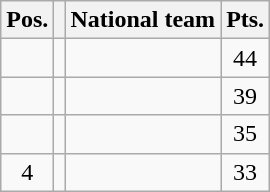<table class=wikitable>
<tr>
<th>Pos.</th>
<th></th>
<th>National team</th>
<th>Pts.</th>
</tr>
<tr align=center>
<td></td>
<td></td>
<td align=left></td>
<td>44</td>
</tr>
<tr align=center>
<td></td>
<td></td>
<td align=left></td>
<td>39</td>
</tr>
<tr align=center>
<td></td>
<td></td>
<td align=left></td>
<td>35</td>
</tr>
<tr align=center>
<td>4</td>
<td></td>
<td align=left></td>
<td>33</td>
</tr>
</table>
